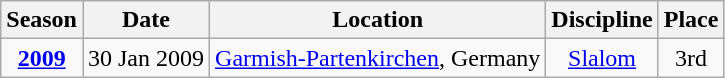<table class=wikitable style="text-align:center">
<tr>
<th>Season</th>
<th>Date</th>
<th>Location</th>
<th>Discipline</th>
<th>Place</th>
</tr>
<tr>
<td><strong><a href='#'>2009</a></strong></td>
<td align=right>30 Jan 2009</td>
<td align=left> <a href='#'>Garmish-Partenkirchen</a>, Germany</td>
<td><a href='#'>Slalom</a></td>
<td>3rd</td>
</tr>
</table>
